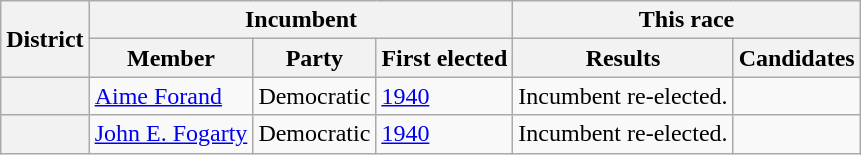<table class=wikitable>
<tr>
<th rowspan=2>District</th>
<th colspan=3>Incumbent</th>
<th colspan=2>This race</th>
</tr>
<tr>
<th>Member</th>
<th>Party</th>
<th>First elected</th>
<th>Results</th>
<th>Candidates</th>
</tr>
<tr>
<th></th>
<td><a href='#'>Aime Forand</a></td>
<td>Democratic</td>
<td><a href='#'>1940</a></td>
<td>Incumbent re-elected.</td>
<td nowrap></td>
</tr>
<tr>
<th></th>
<td><a href='#'>John E. Fogarty</a></td>
<td>Democratic</td>
<td><a href='#'>1940</a></td>
<td>Incumbent re-elected.</td>
<td nowrap></td>
</tr>
</table>
